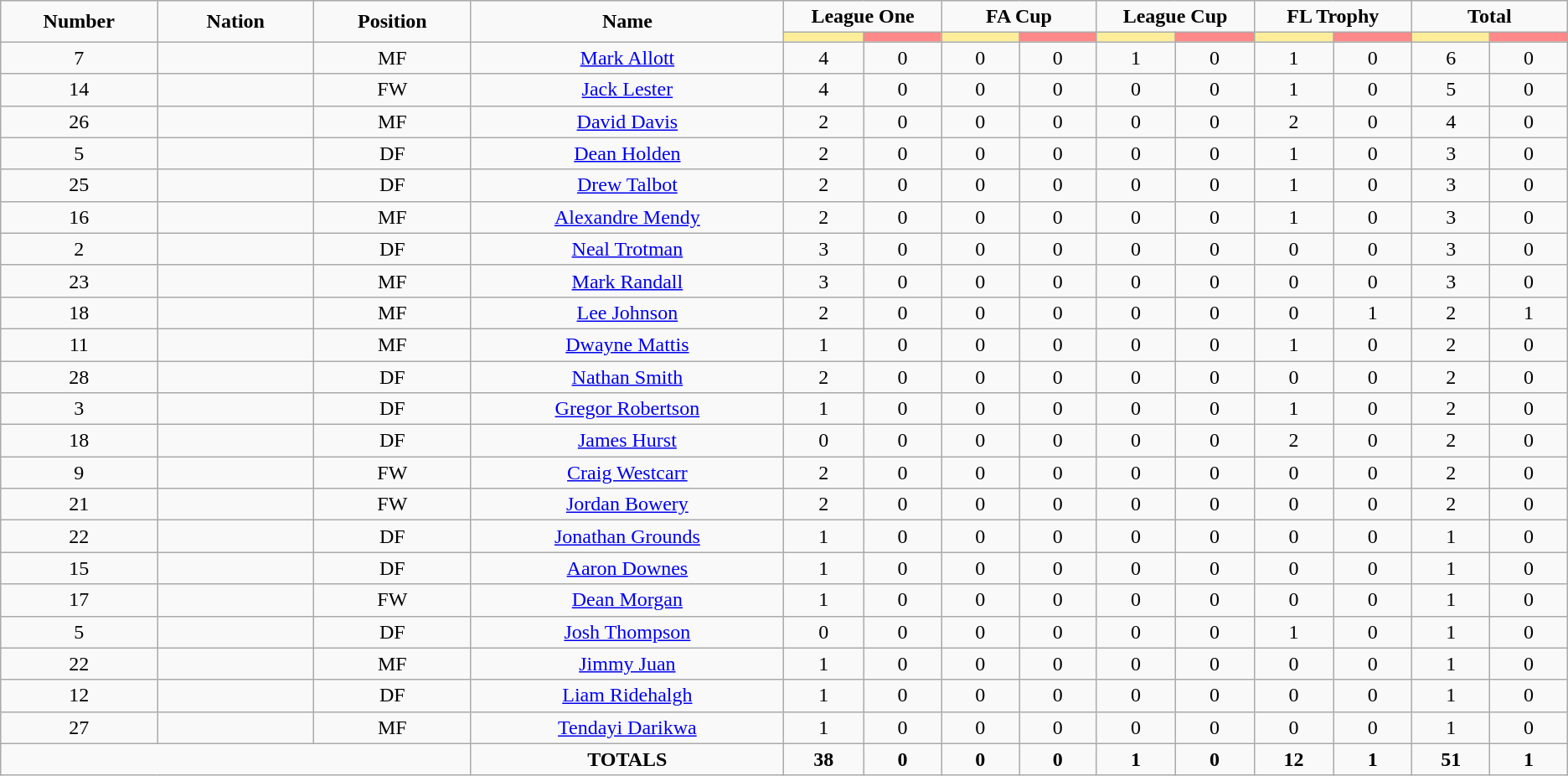<table class="wikitable" style="text-align: center;">
<tr>
<td rowspan="2" width="10%" align="center"><strong>Number</strong></td>
<td rowspan="2" width="10%" align="center"><strong>Nation</strong></td>
<td rowspan="2" width="10%" align="center"><strong>Position</strong></td>
<td rowspan="2" width="20%" align="center"><strong>Name</strong></td>
<td colspan="2" align="center"><strong>League One</strong></td>
<td colspan="2" align="center"><strong>FA Cup</strong></td>
<td colspan="2" align="center"><strong>League Cup</strong></td>
<td colspan="2" align="center"><strong>FL Trophy</strong></td>
<td colspan="2" align="center"><strong>Total</strong></td>
</tr>
<tr>
<th width=60 style="background: #FFEE99"></th>
<th width=60 style="background: #FF8888"></th>
<th width=60 style="background: #FFEE99"></th>
<th width=60 style="background: #FF8888"></th>
<th width=60 style="background: #FFEE99"></th>
<th width=60 style="background: #FF8888"></th>
<th width=60 style="background: #FFEE99"></th>
<th width=60 style="background: #FF8888"></th>
<th width=60 style="background: #FFEE99"></th>
<th width=60 style="background: #FF8888"></th>
</tr>
<tr>
<td>7</td>
<td></td>
<td>MF</td>
<td><a href='#'>Mark Allott</a></td>
<td>4</td>
<td>0</td>
<td>0</td>
<td>0</td>
<td>1</td>
<td>0</td>
<td>1</td>
<td>0</td>
<td>6</td>
<td>0</td>
</tr>
<tr>
<td>14</td>
<td></td>
<td>FW</td>
<td><a href='#'>Jack Lester</a></td>
<td>4</td>
<td>0</td>
<td>0</td>
<td>0</td>
<td>0</td>
<td>0</td>
<td>1</td>
<td>0</td>
<td>5</td>
<td>0</td>
</tr>
<tr>
<td>26</td>
<td></td>
<td>MF</td>
<td><a href='#'>David Davis</a></td>
<td>2</td>
<td>0</td>
<td>0</td>
<td>0</td>
<td>0</td>
<td>0</td>
<td>2</td>
<td>0</td>
<td>4</td>
<td>0</td>
</tr>
<tr>
<td>5</td>
<td></td>
<td>DF</td>
<td><a href='#'>Dean Holden</a></td>
<td>2</td>
<td>0</td>
<td>0</td>
<td>0</td>
<td>0</td>
<td>0</td>
<td>1</td>
<td>0</td>
<td>3</td>
<td>0</td>
</tr>
<tr>
<td>25</td>
<td></td>
<td>DF</td>
<td><a href='#'>Drew Talbot</a></td>
<td>2</td>
<td>0</td>
<td>0</td>
<td>0</td>
<td>0</td>
<td>0</td>
<td>1</td>
<td>0</td>
<td>3</td>
<td>0</td>
</tr>
<tr>
<td>16</td>
<td></td>
<td>MF</td>
<td><a href='#'>Alexandre Mendy</a></td>
<td>2</td>
<td>0</td>
<td>0</td>
<td>0</td>
<td>0</td>
<td>0</td>
<td>1</td>
<td>0</td>
<td>3</td>
<td>0</td>
</tr>
<tr>
<td>2</td>
<td></td>
<td>DF</td>
<td><a href='#'>Neal Trotman</a></td>
<td>3</td>
<td>0</td>
<td>0</td>
<td>0</td>
<td>0</td>
<td>0</td>
<td>0</td>
<td>0</td>
<td>3</td>
<td>0</td>
</tr>
<tr>
<td>23</td>
<td></td>
<td>MF</td>
<td><a href='#'>Mark Randall</a></td>
<td>3</td>
<td>0</td>
<td>0</td>
<td>0</td>
<td>0</td>
<td>0</td>
<td>0</td>
<td>0</td>
<td>3</td>
<td>0</td>
</tr>
<tr>
<td>18</td>
<td></td>
<td>MF</td>
<td><a href='#'>Lee Johnson</a></td>
<td>2</td>
<td>0</td>
<td>0</td>
<td>0</td>
<td>0</td>
<td>0</td>
<td>0</td>
<td>1</td>
<td>2</td>
<td>1</td>
</tr>
<tr>
<td>11</td>
<td></td>
<td>MF</td>
<td><a href='#'>Dwayne Mattis</a></td>
<td>1</td>
<td>0</td>
<td>0</td>
<td>0</td>
<td>0</td>
<td>0</td>
<td>1</td>
<td>0</td>
<td>2</td>
<td>0</td>
</tr>
<tr>
<td>28</td>
<td></td>
<td>DF</td>
<td><a href='#'>Nathan Smith</a></td>
<td>2</td>
<td>0</td>
<td>0</td>
<td>0</td>
<td>0</td>
<td>0</td>
<td>0</td>
<td>0</td>
<td>2</td>
<td>0</td>
</tr>
<tr>
<td>3</td>
<td></td>
<td>DF</td>
<td><a href='#'>Gregor Robertson</a></td>
<td>1</td>
<td>0</td>
<td>0</td>
<td>0</td>
<td>0</td>
<td>0</td>
<td>1</td>
<td>0</td>
<td>2</td>
<td>0</td>
</tr>
<tr>
<td>18</td>
<td></td>
<td>DF</td>
<td><a href='#'>James Hurst</a></td>
<td>0</td>
<td>0</td>
<td>0</td>
<td>0</td>
<td>0</td>
<td>0</td>
<td>2</td>
<td>0</td>
<td>2</td>
<td>0</td>
</tr>
<tr>
<td>9</td>
<td></td>
<td>FW</td>
<td><a href='#'>Craig Westcarr</a></td>
<td>2</td>
<td>0</td>
<td>0</td>
<td>0</td>
<td>0</td>
<td>0</td>
<td>0</td>
<td>0</td>
<td>2</td>
<td>0</td>
</tr>
<tr>
<td>21</td>
<td></td>
<td>FW</td>
<td><a href='#'>Jordan Bowery</a></td>
<td>2</td>
<td>0</td>
<td>0</td>
<td>0</td>
<td>0</td>
<td>0</td>
<td>0</td>
<td>0</td>
<td>2</td>
<td>0</td>
</tr>
<tr>
<td>22</td>
<td></td>
<td>DF</td>
<td><a href='#'>Jonathan Grounds</a></td>
<td>1</td>
<td>0</td>
<td>0</td>
<td>0</td>
<td>0</td>
<td>0</td>
<td>0</td>
<td>0</td>
<td>1</td>
<td>0</td>
</tr>
<tr>
<td>15</td>
<td></td>
<td>DF</td>
<td><a href='#'>Aaron Downes</a></td>
<td>1</td>
<td>0</td>
<td>0</td>
<td>0</td>
<td>0</td>
<td>0</td>
<td>0</td>
<td>0</td>
<td>1</td>
<td>0</td>
</tr>
<tr>
<td>17</td>
<td></td>
<td>FW</td>
<td><a href='#'>Dean Morgan</a></td>
<td>1</td>
<td>0</td>
<td>0</td>
<td>0</td>
<td>0</td>
<td>0</td>
<td>0</td>
<td>0</td>
<td>1</td>
<td>0</td>
</tr>
<tr>
<td>5</td>
<td></td>
<td>DF</td>
<td><a href='#'>Josh Thompson</a></td>
<td>0</td>
<td>0</td>
<td>0</td>
<td>0</td>
<td>0</td>
<td>0</td>
<td>1</td>
<td>0</td>
<td>1</td>
<td>0</td>
</tr>
<tr>
<td>22</td>
<td></td>
<td>MF</td>
<td><a href='#'>Jimmy Juan</a></td>
<td>1</td>
<td>0</td>
<td>0</td>
<td>0</td>
<td>0</td>
<td>0</td>
<td>0</td>
<td>0</td>
<td>1</td>
<td>0</td>
</tr>
<tr>
<td>12</td>
<td></td>
<td>DF</td>
<td><a href='#'>Liam Ridehalgh</a></td>
<td>1</td>
<td>0</td>
<td>0</td>
<td>0</td>
<td>0</td>
<td>0</td>
<td>0</td>
<td>0</td>
<td>1</td>
<td>0</td>
</tr>
<tr>
<td>27</td>
<td></td>
<td>MF</td>
<td><a href='#'>Tendayi Darikwa</a></td>
<td>1</td>
<td>0</td>
<td>0</td>
<td>0</td>
<td>0</td>
<td>0</td>
<td>0</td>
<td>0</td>
<td>1</td>
<td>0</td>
</tr>
<tr>
<td colspan="3"></td>
<td><strong>TOTALS</strong></td>
<td><strong>38</strong></td>
<td><strong>0</strong></td>
<td><strong>0</strong></td>
<td><strong>0</strong></td>
<td><strong>1</strong></td>
<td><strong>0</strong></td>
<td><strong>12</strong></td>
<td><strong>1</strong></td>
<td><strong>51</strong></td>
<td><strong>1</strong></td>
</tr>
</table>
